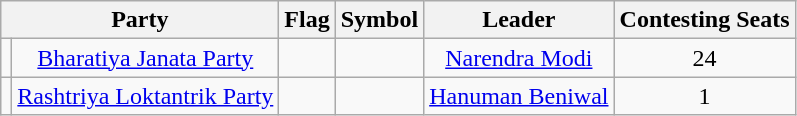<table class="wikitable" style="text-align:center">
<tr>
<th colspan="2">Party</th>
<th>Flag</th>
<th>Symbol</th>
<th>Leader</th>
<th>Contesting Seats</th>
</tr>
<tr>
<td></td>
<td><a href='#'>Bharatiya Janata Party</a></td>
<td></td>
<td></td>
<td><a href='#'>Narendra Modi</a></td>
<td>24</td>
</tr>
<tr>
<td></td>
<td><a href='#'>Rashtriya Loktantrik Party</a></td>
<td></td>
<td></td>
<td><a href='#'>Hanuman Beniwal</a></td>
<td>1</td>
</tr>
</table>
